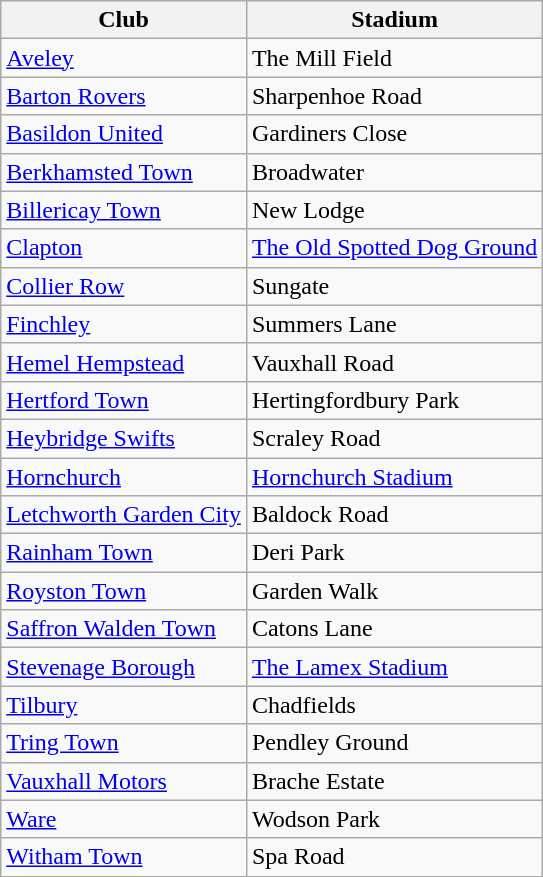<table class="wikitable sortable">
<tr>
<th>Club</th>
<th>Stadium</th>
</tr>
<tr>
<td><a href='#'>Aveley</a></td>
<td>The Mill Field</td>
</tr>
<tr>
<td><a href='#'>Barton Rovers</a></td>
<td>Sharpenhoe Road</td>
</tr>
<tr>
<td><a href='#'>Basildon United</a></td>
<td>Gardiners Close</td>
</tr>
<tr>
<td><a href='#'>Berkhamsted Town</a></td>
<td>Broadwater</td>
</tr>
<tr>
<td><a href='#'>Billericay Town</a></td>
<td>New Lodge</td>
</tr>
<tr>
<td><a href='#'>Clapton</a></td>
<td><a href='#'>The Old Spotted Dog Ground</a></td>
</tr>
<tr>
<td><a href='#'>Collier Row</a></td>
<td>Sungate</td>
</tr>
<tr>
<td><a href='#'>Finchley</a></td>
<td>Summers Lane</td>
</tr>
<tr>
<td><a href='#'>Hemel Hempstead</a></td>
<td>Vauxhall Road</td>
</tr>
<tr>
<td><a href='#'>Hertford Town</a></td>
<td>Hertingfordbury Park</td>
</tr>
<tr>
<td><a href='#'>Heybridge Swifts</a></td>
<td>Scraley Road</td>
</tr>
<tr>
<td><a href='#'>Hornchurch</a></td>
<td><a href='#'>Hornchurch Stadium</a></td>
</tr>
<tr>
<td><a href='#'>Letchworth Garden City</a></td>
<td>Baldock Road</td>
</tr>
<tr>
<td><a href='#'>Rainham Town</a></td>
<td>Deri Park</td>
</tr>
<tr>
<td><a href='#'>Royston Town</a></td>
<td>Garden Walk</td>
</tr>
<tr>
<td><a href='#'>Saffron Walden Town</a></td>
<td>Catons Lane</td>
</tr>
<tr>
<td><a href='#'>Stevenage Borough</a></td>
<td><a href='#'>The Lamex Stadium</a></td>
</tr>
<tr>
<td><a href='#'>Tilbury</a></td>
<td>Chadfields</td>
</tr>
<tr>
<td><a href='#'>Tring Town</a></td>
<td>Pendley Ground</td>
</tr>
<tr>
<td><a href='#'>Vauxhall Motors</a></td>
<td>Brache Estate</td>
</tr>
<tr>
<td><a href='#'>Ware</a></td>
<td>Wodson Park</td>
</tr>
<tr>
<td><a href='#'>Witham Town</a></td>
<td>Spa Road</td>
</tr>
</table>
